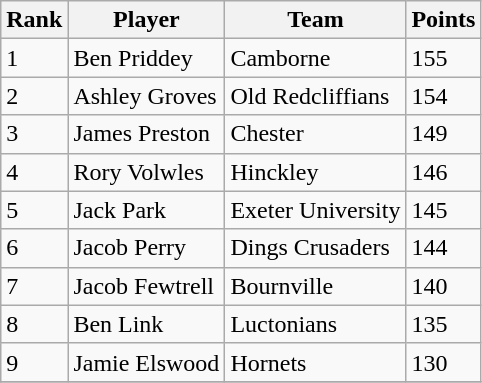<table class="wikitable">
<tr>
<th>Rank</th>
<th>Player</th>
<th>Team</th>
<th>Points</th>
</tr>
<tr>
<td>1</td>
<td>Ben Priddey</td>
<td>Camborne</td>
<td>155</td>
</tr>
<tr>
<td>2</td>
<td>Ashley Groves</td>
<td>Old Redcliffians</td>
<td>154</td>
</tr>
<tr>
<td>3</td>
<td>James Preston</td>
<td>Chester</td>
<td>149</td>
</tr>
<tr>
<td>4</td>
<td>Rory Volwles</td>
<td>Hinckley</td>
<td>146</td>
</tr>
<tr>
<td>5</td>
<td>Jack Park</td>
<td>Exeter University</td>
<td>145</td>
</tr>
<tr>
<td>6</td>
<td>Jacob Perry</td>
<td>Dings Crusaders</td>
<td>144</td>
</tr>
<tr>
<td>7</td>
<td>Jacob Fewtrell</td>
<td>Bournville</td>
<td>140</td>
</tr>
<tr>
<td>8</td>
<td>Ben Link</td>
<td>Luctonians</td>
<td>135</td>
</tr>
<tr>
<td>9</td>
<td>Jamie Elswood</td>
<td>Hornets</td>
<td>130</td>
</tr>
<tr>
</tr>
</table>
